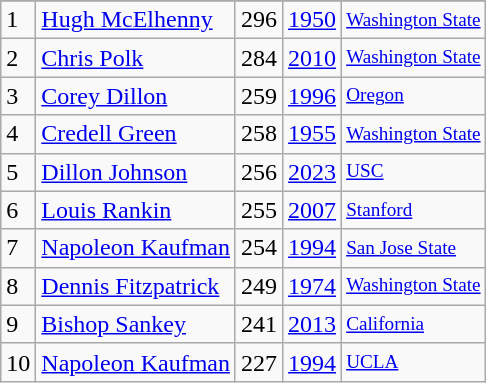<table class="wikitable">
<tr>
</tr>
<tr>
<td>1</td>
<td><a href='#'>Hugh McElhenny</a></td>
<td>296</td>
<td><a href='#'>1950</a></td>
<td style="font-size:80%;"><a href='#'>Washington State</a></td>
</tr>
<tr>
<td>2</td>
<td><a href='#'>Chris Polk</a></td>
<td>284</td>
<td><a href='#'>2010</a></td>
<td style="font-size:80%;"><a href='#'>Washington State</a></td>
</tr>
<tr>
<td>3</td>
<td><a href='#'>Corey Dillon</a></td>
<td>259</td>
<td><a href='#'>1996</a></td>
<td style="font-size:80%;"><a href='#'>Oregon</a></td>
</tr>
<tr>
<td>4</td>
<td><a href='#'>Credell Green</a></td>
<td>258</td>
<td><a href='#'>1955</a></td>
<td style="font-size:80%;"><a href='#'>Washington State</a></td>
</tr>
<tr>
<td>5</td>
<td><a href='#'>Dillon Johnson</a></td>
<td>256</td>
<td><a href='#'>2023</a></td>
<td style="font-size:80%;"><a href='#'>USC</a></td>
</tr>
<tr>
<td>6</td>
<td><a href='#'>Louis Rankin</a></td>
<td>255</td>
<td><a href='#'>2007</a></td>
<td style="font-size:80%;"><a href='#'>Stanford</a></td>
</tr>
<tr>
<td>7</td>
<td><a href='#'>Napoleon Kaufman</a></td>
<td>254</td>
<td><a href='#'>1994</a></td>
<td style="font-size:80%;"><a href='#'>San Jose State</a></td>
</tr>
<tr>
<td>8</td>
<td><a href='#'>Dennis Fitzpatrick</a></td>
<td>249</td>
<td><a href='#'>1974</a></td>
<td style="font-size:80%;"><a href='#'>Washington State</a></td>
</tr>
<tr>
<td>9</td>
<td><a href='#'>Bishop Sankey</a></td>
<td>241</td>
<td><a href='#'>2013</a></td>
<td style="font-size:80%;"><a href='#'>California</a></td>
</tr>
<tr>
<td>10</td>
<td><a href='#'>Napoleon Kaufman</a></td>
<td>227</td>
<td><a href='#'>1994</a></td>
<td style="font-size:80%;"><a href='#'>UCLA</a></td>
</tr>
</table>
